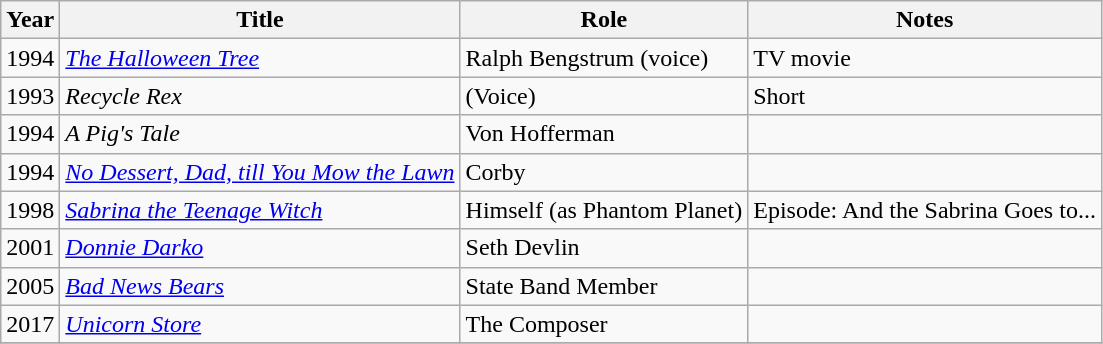<table class="wikitable">
<tr>
<th>Year</th>
<th>Title</th>
<th>Role</th>
<th>Notes</th>
</tr>
<tr>
<td>1994</td>
<td><em><a href='#'>The Halloween Tree</a></em></td>
<td>Ralph Bengstrum (voice)</td>
<td>TV movie</td>
</tr>
<tr>
<td>1993</td>
<td><em>Recycle Rex</em></td>
<td>(Voice)</td>
<td>Short</td>
</tr>
<tr>
<td>1994</td>
<td><em>A Pig's Tale</em></td>
<td>Von Hofferman</td>
<td></td>
</tr>
<tr>
<td>1994</td>
<td><em><a href='#'>No Dessert, Dad, till You Mow the Lawn</a></em></td>
<td>Corby</td>
<td></td>
</tr>
<tr>
<td>1998</td>
<td><em><a href='#'>Sabrina the Teenage Witch</a></em></td>
<td>Himself (as Phantom Planet)</td>
<td>Episode: And the Sabrina Goes to...</td>
</tr>
<tr>
<td>2001</td>
<td><em><a href='#'>Donnie Darko</a></em></td>
<td>Seth Devlin</td>
<td></td>
</tr>
<tr>
<td>2005</td>
<td><em><a href='#'>Bad News Bears</a></em></td>
<td>State Band Member</td>
<td></td>
</tr>
<tr>
<td>2017</td>
<td><em><a href='#'>Unicorn Store</a></em></td>
<td>The Composer</td>
<td></td>
</tr>
<tr>
</tr>
</table>
